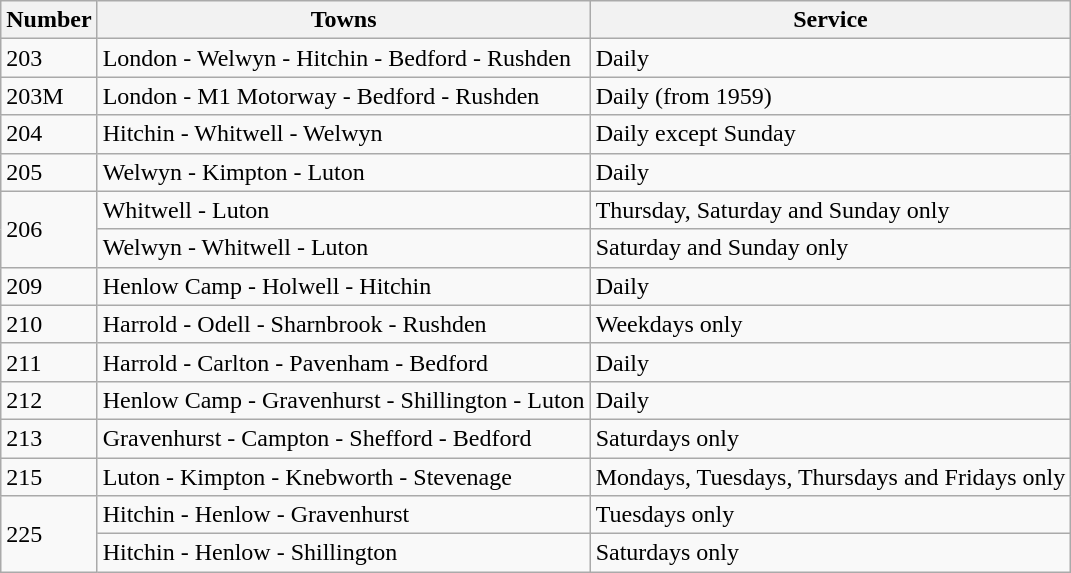<table class="wikitable">
<tr>
<th>Number</th>
<th>Towns</th>
<th>Service</th>
</tr>
<tr>
<td>203</td>
<td>London - Welwyn - Hitchin - Bedford - Rushden</td>
<td>Daily</td>
</tr>
<tr>
<td>203M</td>
<td>London - M1 Motorway - Bedford - Rushden</td>
<td>Daily (from 1959)</td>
</tr>
<tr>
<td>204</td>
<td>Hitchin - Whitwell - Welwyn</td>
<td>Daily except Sunday</td>
</tr>
<tr>
<td>205</td>
<td>Welwyn - Kimpton - Luton</td>
<td>Daily</td>
</tr>
<tr>
<td rowspan=2>206</td>
<td>Whitwell - Luton</td>
<td>Thursday, Saturday and Sunday only</td>
</tr>
<tr>
<td>Welwyn - Whitwell - Luton</td>
<td>Saturday and Sunday only</td>
</tr>
<tr>
<td>209</td>
<td>Henlow Camp - Holwell - Hitchin</td>
<td>Daily</td>
</tr>
<tr>
<td>210</td>
<td>Harrold - Odell - Sharnbrook - Rushden</td>
<td>Weekdays only</td>
</tr>
<tr>
<td>211</td>
<td>Harrold - Carlton - Pavenham - Bedford</td>
<td>Daily</td>
</tr>
<tr>
<td>212</td>
<td>Henlow Camp - Gravenhurst - Shillington - Luton</td>
<td>Daily</td>
</tr>
<tr>
<td>213</td>
<td>Gravenhurst - Campton - Shefford - Bedford</td>
<td>Saturdays only</td>
</tr>
<tr>
<td>215</td>
<td>Luton - Kimpton - Knebworth - Stevenage</td>
<td>Mondays, Tuesdays, Thursdays and Fridays only</td>
</tr>
<tr>
<td rowspan=2>225</td>
<td>Hitchin - Henlow - Gravenhurst</td>
<td>Tuesdays only</td>
</tr>
<tr>
<td>Hitchin - Henlow - Shillington</td>
<td>Saturdays only</td>
</tr>
</table>
